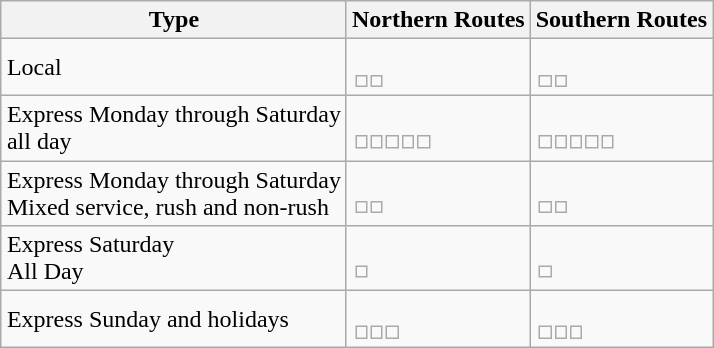<table class="wikitable" style="margin:1em auto;">
<tr>
<th>Type</th>
<th>Northern Routes</th>
<th>Southern Routes</th>
</tr>
<tr>
<td>Local</td>
<td><br><table style="border:0px;">
<tr>
<td></td>
<td></td>
</tr>
</table>
</td>
<td><br><table style="border:0px;">
<tr>
<td></td>
<td></td>
</tr>
</table>
</td>
</tr>
<tr>
<td>Express Monday through Saturday<br>all day</td>
<td><br><table style="border:0px;">
<tr>
<td></td>
<td></td>
<td></td>
<td></td>
<td></td>
</tr>
</table>
</td>
<td><br><table style="border:0px;">
<tr>
<td></td>
<td></td>
<td></td>
<td></td>
<td></td>
</tr>
</table>
</td>
</tr>
<tr>
<td>Express Monday through Saturday<br>Mixed service, rush and non-rush</td>
<td><br><table style="border:0px;">
<tr>
<td></td>
<td></td>
</tr>
</table>
</td>
<td><br><table style="border:0px;">
<tr>
<td></td>
<td></td>
</tr>
</table>
</td>
</tr>
<tr>
<td>Express Saturday<br>All Day</td>
<td><br><table style="border:0px;">
<tr>
<td></td>
</tr>
</table>
</td>
<td><br><table style="border:0px;">
<tr>
<td></td>
</tr>
</table>
</td>
</tr>
<tr>
<td>Express Sunday and holidays</td>
<td><br><table style="border:0px;">
<tr>
<td></td>
<td></td>
<td></td>
</tr>
</table>
</td>
<td><br><table style="border:0px;">
<tr>
<td></td>
<td></td>
<td></td>
</tr>
</table>
</td>
</tr>
</table>
